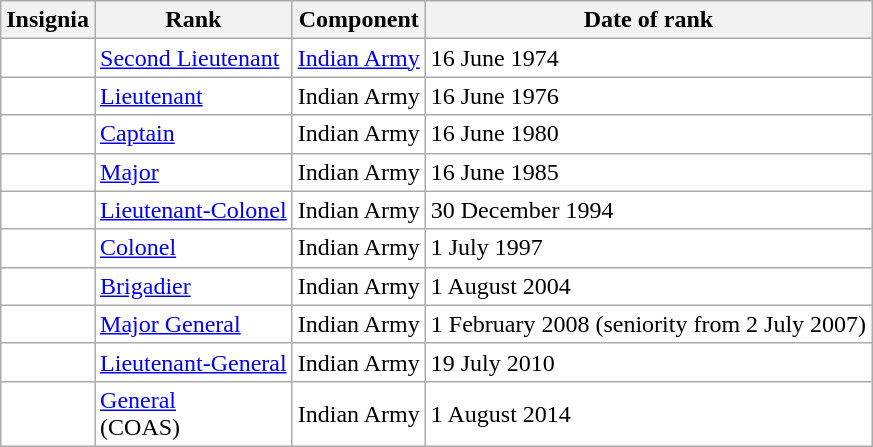<table class="wikitable" style="background:white">
<tr>
<th>Insignia</th>
<th>Rank</th>
<th>Component</th>
<th>Date of rank</th>
</tr>
<tr>
<td style="text-align:center;"></td>
<td><a href='#'>Second Lieutenant</a></td>
<td><a href='#'>Indian Army</a></td>
<td>16 June 1974</td>
</tr>
<tr>
<td style="text-align:center;"></td>
<td><a href='#'>Lieutenant</a></td>
<td>Indian Army</td>
<td>16 June 1976</td>
</tr>
<tr>
<td style="text-align:center;"></td>
<td><a href='#'>Captain</a></td>
<td>Indian Army</td>
<td>16 June 1980</td>
</tr>
<tr>
<td style="text-align:center;"></td>
<td><a href='#'>Major</a></td>
<td>Indian Army</td>
<td>16 June 1985</td>
</tr>
<tr>
<td style="text-align:center;"></td>
<td><a href='#'>Lieutenant-Colonel</a></td>
<td>Indian Army</td>
<td>30 December 1994</td>
</tr>
<tr>
<td style="text-align:center;"></td>
<td><a href='#'>Colonel</a></td>
<td>Indian Army</td>
<td>1 July 1997</td>
</tr>
<tr>
<td style="text-align:center;"></td>
<td><a href='#'>Brigadier</a></td>
<td>Indian Army</td>
<td>1 August 2004</td>
</tr>
<tr>
<td style="text-align:center;"></td>
<td><a href='#'>Major General</a></td>
<td>Indian Army</td>
<td>1 February 2008 (seniority from 2 July 2007)</td>
</tr>
<tr>
<td style="text-align:center;"></td>
<td><a href='#'>Lieutenant-General</a></td>
<td>Indian Army</td>
<td>19 July 2010</td>
</tr>
<tr>
<td style="text-align:center;"></td>
<td><a href='#'>General</a><br>(COAS)</td>
<td>Indian Army</td>
<td>1 August 2014</td>
</tr>
</table>
